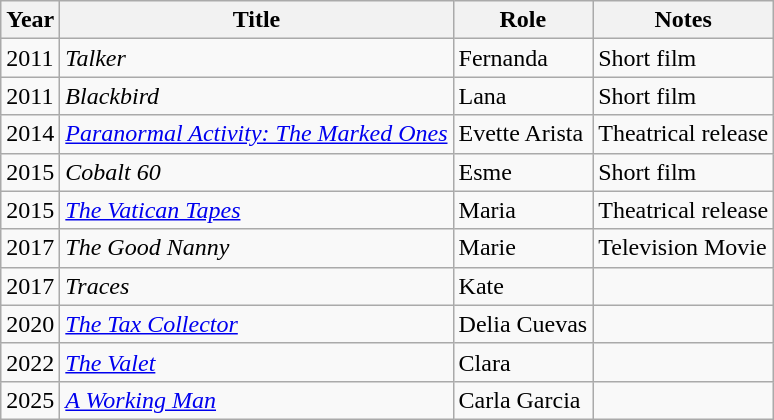<table class="wikitable sortable">
<tr>
<th>Year</th>
<th>Title</th>
<th>Role</th>
<th class="unsortable">Notes</th>
</tr>
<tr>
<td>2011</td>
<td><em>Talker</em></td>
<td>Fernanda</td>
<td>Short film</td>
</tr>
<tr>
<td>2011</td>
<td><em>Blackbird</em></td>
<td>Lana</td>
<td>Short film</td>
</tr>
<tr>
<td>2014</td>
<td><em><a href='#'>Paranormal Activity: The Marked Ones</a></em></td>
<td>Evette Arista</td>
<td>Theatrical release</td>
</tr>
<tr>
<td>2015</td>
<td><em>Cobalt 60</em></td>
<td>Esme</td>
<td>Short film</td>
</tr>
<tr>
<td>2015</td>
<td><em><a href='#'>The Vatican Tapes</a></em></td>
<td>Maria</td>
<td>Theatrical release</td>
</tr>
<tr>
<td>2017</td>
<td><em>The Good Nanny</em></td>
<td>Marie</td>
<td>Television Movie</td>
</tr>
<tr>
<td>2017</td>
<td><em>Traces</em></td>
<td>Kate</td>
<td></td>
</tr>
<tr>
<td>2020</td>
<td><em><a href='#'>The Tax Collector</a></em></td>
<td>Delia Cuevas</td>
<td></td>
</tr>
<tr>
<td>2022</td>
<td><em><a href='#'>The Valet</a></em></td>
<td>Clara</td>
<td></td>
</tr>
<tr>
<td>2025</td>
<td><em><a href='#'>A Working Man</a></em></td>
<td>Carla Garcia</td>
<td></td>
</tr>
</table>
